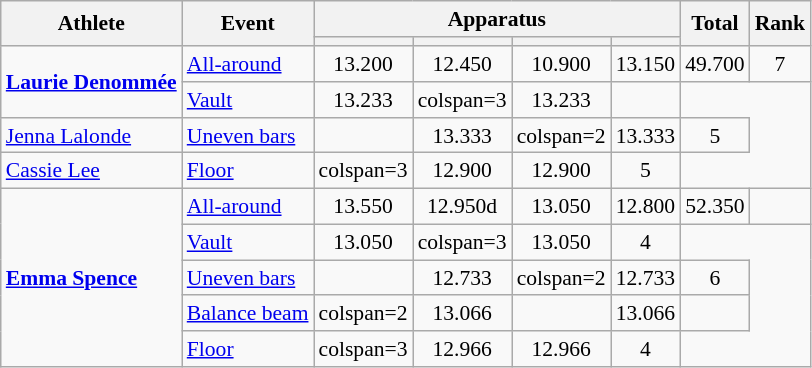<table class="wikitable" style="font-size:90%">
<tr>
<th rowspan=2>Athlete</th>
<th rowspan=2>Event</th>
<th colspan=4>Apparatus</th>
<th rowspan=2>Total</th>
<th rowspan=2>Rank</th>
</tr>
<tr style="font-size:95%">
<th></th>
<th></th>
<th></th>
<th></th>
</tr>
<tr align=center>
<td align=left rowspan=2><strong><a href='#'>Laurie Denommée</a></strong></td>
<td align=left><a href='#'>All-around</a></td>
<td>13.200</td>
<td>12.450</td>
<td>10.900</td>
<td>13.150</td>
<td>49.700</td>
<td>7</td>
</tr>
<tr align=center>
<td align=left><a href='#'>Vault</a></td>
<td>13.233</td>
<td>colspan=3 </td>
<td>13.233</td>
<td></td>
</tr>
<tr align=center>
<td align=left><a href='#'>Jenna Lalonde</a></td>
<td align=left><a href='#'>Uneven bars</a></td>
<td></td>
<td>13.333</td>
<td>colspan=2 </td>
<td>13.333</td>
<td>5</td>
</tr>
<tr align=center>
<td align=left><a href='#'>Cassie Lee</a></td>
<td align=left><a href='#'>Floor</a></td>
<td>colspan=3 </td>
<td>12.900</td>
<td>12.900</td>
<td>5</td>
</tr>
<tr align=center>
<td align=left rowspan=5><strong><a href='#'>Emma Spence</a></strong></td>
<td align=left><a href='#'>All-around</a></td>
<td>13.550</td>
<td>12.950d</td>
<td>13.050</td>
<td>12.800</td>
<td>52.350</td>
<td></td>
</tr>
<tr align=center>
<td align=left><a href='#'>Vault</a></td>
<td>13.050</td>
<td>colspan=3 </td>
<td>13.050</td>
<td>4</td>
</tr>
<tr align=center>
<td align=left><a href='#'>Uneven bars</a></td>
<td></td>
<td>12.733</td>
<td>colspan=2 </td>
<td>12.733</td>
<td>6</td>
</tr>
<tr align=center>
<td align=left><a href='#'>Balance beam</a></td>
<td>colspan=2 </td>
<td>13.066</td>
<td></td>
<td>13.066</td>
<td></td>
</tr>
<tr align=center>
<td align=left><a href='#'>Floor</a></td>
<td>colspan=3 </td>
<td>12.966</td>
<td>12.966</td>
<td>4</td>
</tr>
</table>
